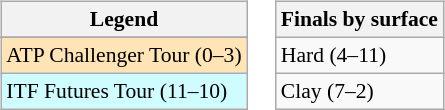<table>
<tr valign=top>
<td><br><table class=wikitable style=font-size:90%>
<tr>
<th>Legend</th>
</tr>
<tr bgcolor=e5d1cb>
</tr>
<tr bgcolor=moccasin>
<td>ATP Challenger Tour (0–3)</td>
</tr>
<tr bgcolor=cffcff>
<td>ITF Futures Tour (11–10)</td>
</tr>
</table>
</td>
<td><br><table class=wikitable style=font-size:90%>
<tr>
<th>Finals by surface</th>
</tr>
<tr>
<td>Hard (4–11)</td>
</tr>
<tr>
<td>Clay (7–2)</td>
</tr>
</table>
</td>
</tr>
</table>
